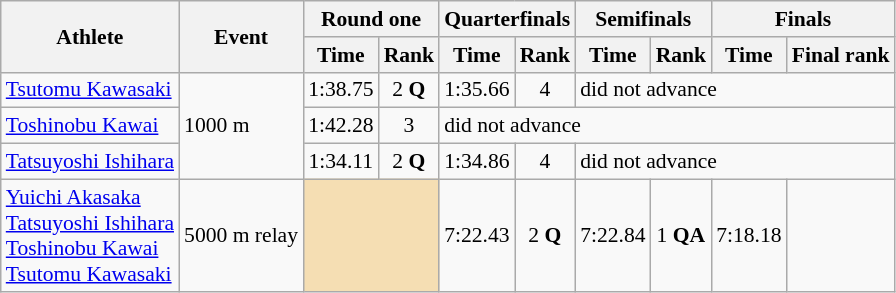<table class="wikitable" style="font-size:90%">
<tr>
<th rowspan="2">Athlete</th>
<th rowspan="2">Event</th>
<th colspan="2">Round one</th>
<th colspan="2">Quarterfinals</th>
<th colspan="2">Semifinals</th>
<th colspan="2">Finals</th>
</tr>
<tr>
<th>Time</th>
<th>Rank</th>
<th>Time</th>
<th>Rank</th>
<th>Time</th>
<th>Rank</th>
<th>Time</th>
<th>Final rank</th>
</tr>
<tr>
<td><a href='#'>Tsutomu Kawasaki</a></td>
<td rowspan="3">1000 m</td>
<td align="center">1:38.75</td>
<td align="center">2 <strong>Q</strong></td>
<td align="center">1:35.66</td>
<td align="center">4</td>
<td colspan="4">did not advance</td>
</tr>
<tr>
<td><a href='#'>Toshinobu Kawai</a></td>
<td align="center">1:42.28</td>
<td align="center">3</td>
<td colspan="6">did not advance</td>
</tr>
<tr>
<td><a href='#'>Tatsuyoshi Ishihara</a></td>
<td align="center">1:34.11</td>
<td align="center">2 <strong>Q</strong></td>
<td align="center">1:34.86</td>
<td align="center">4</td>
<td colspan="4">did not advance</td>
</tr>
<tr>
<td><a href='#'>Yuichi Akasaka</a><br><a href='#'>Tatsuyoshi Ishihara</a><br><a href='#'>Toshinobu Kawai</a><br><a href='#'>Tsutomu Kawasaki</a></td>
<td>5000 m relay</td>
<td colspan=2 bgcolor=wheat></td>
<td align=center>7:22.43</td>
<td align=center>2 <strong>Q</strong></td>
<td align=center>7:22.84</td>
<td align=center>1 <strong>QA</strong></td>
<td align=center>7:18.18</td>
<td align=center></td>
</tr>
</table>
